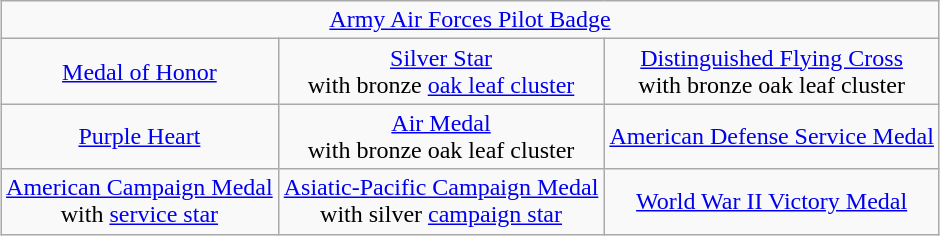<table class="wikitable" style="margin:1em auto; text-align:center;">
<tr>
<td colspan="3"><a href='#'>Army Air Forces Pilot Badge</a></td>
</tr>
<tr>
<td><a href='#'>Medal of Honor</a></td>
<td><a href='#'>Silver Star</a><br>with bronze <a href='#'>oak leaf cluster</a></td>
<td><a href='#'>Distinguished Flying Cross</a><br>with bronze oak leaf cluster</td>
</tr>
<tr>
<td><a href='#'>Purple Heart</a></td>
<td><a href='#'>Air Medal</a><br>with bronze oak leaf cluster</td>
<td><a href='#'>American Defense Service Medal</a></td>
</tr>
<tr>
<td><a href='#'>American Campaign Medal</a><br>with <a href='#'>service star</a></td>
<td><a href='#'>Asiatic-Pacific Campaign Medal</a><br>with silver <a href='#'>campaign star</a></td>
<td><a href='#'>World War II Victory Medal</a></td>
</tr>
</table>
